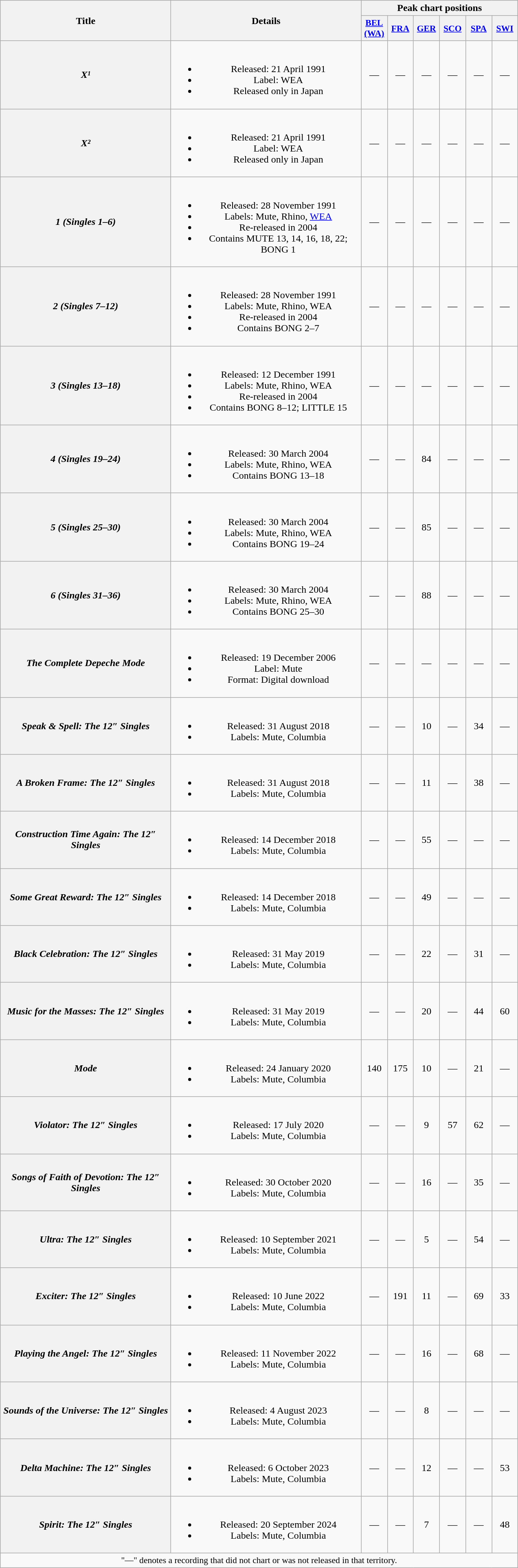<table class="wikitable plainrowheaders" style="text-align:center;">
<tr>
<th scope="col" rowspan="2" style="width:17em;">Title</th>
<th scope="col" rowspan="2" style="width:19em;">Details</th>
<th scope="col" colspan="6">Peak chart positions</th>
</tr>
<tr>
<th scope="col" style="width:2.5em;font-size:90%;"><a href='#'>BEL<br>(WA)</a><br></th>
<th scope="col" style="width:2.5em;font-size:90%;"><a href='#'>FRA</a><br></th>
<th scope="col" style="width:2.5em;font-size:90%;"><a href='#'>GER</a><br></th>
<th scope="col" style="width:2.5em;font-size:90%;"><a href='#'>SCO</a><br></th>
<th scope="col" style="width:2.5em;font-size:90%;"><a href='#'>SPA</a><br></th>
<th scope="col" style="width:2.5em;font-size:90%;"><a href='#'>SWI</a><br></th>
</tr>
<tr>
<th scope="row"><em>X¹</em></th>
<td><br><ul><li>Released: 21 April 1991</li><li>Label: WEA</li><li>Released only in Japan</li></ul></td>
<td>—</td>
<td>—</td>
<td>—</td>
<td>—</td>
<td>—</td>
<td>—</td>
</tr>
<tr>
<th scope="row"><em>X²</em></th>
<td><br><ul><li>Released: 21 April 1991</li><li>Label: WEA</li><li>Released only in Japan</li></ul></td>
<td>—</td>
<td>—</td>
<td>—</td>
<td>—</td>
<td>—</td>
<td>—</td>
</tr>
<tr>
<th scope="row"><em>1 (Singles 1–6)</em></th>
<td><br><ul><li>Released: 28 November 1991</li><li>Labels: Mute, Rhino, <a href='#'>WEA</a></li><li>Re-released in 2004</li><li>Contains MUTE 13, 14, 16, 18, 22; BONG 1</li></ul></td>
<td>—</td>
<td>—</td>
<td>—</td>
<td>—</td>
<td>—</td>
<td>—</td>
</tr>
<tr>
<th scope="row"><em>2 (Singles 7–12)</em></th>
<td><br><ul><li>Released: 28 November 1991</li><li>Labels: Mute, Rhino, WEA</li><li>Re-released in 2004</li><li>Contains BONG 2–7</li></ul></td>
<td>—</td>
<td>—</td>
<td>—</td>
<td>—</td>
<td>—</td>
<td>—</td>
</tr>
<tr>
<th scope="row"><em>3 (Singles 13–18)</em></th>
<td><br><ul><li>Released: 12 December 1991</li><li>Labels: Mute, Rhino, WEA</li><li>Re-released in 2004</li><li>Contains BONG 8–12; LITTLE 15</li></ul></td>
<td>—</td>
<td>—</td>
<td>—</td>
<td>—</td>
<td>—</td>
<td>—</td>
</tr>
<tr>
<th scope="row"><em>4 (Singles 19–24)</em></th>
<td><br><ul><li>Released: 30 March 2004</li><li>Labels: Mute, Rhino, WEA</li><li>Contains BONG 13–18</li></ul></td>
<td>—</td>
<td>—</td>
<td>84</td>
<td>—</td>
<td>—</td>
<td>—</td>
</tr>
<tr>
<th scope="row"><em>5 (Singles 25–30)</em></th>
<td><br><ul><li>Released: 30 March 2004</li><li>Labels: Mute, Rhino, WEA</li><li>Contains BONG 19–24</li></ul></td>
<td>—</td>
<td>—</td>
<td>85</td>
<td>—</td>
<td>—</td>
<td>—</td>
</tr>
<tr>
<th scope="row"><em>6 (Singles 31–36)</em></th>
<td><br><ul><li>Released: 30 March 2004</li><li>Labels: Mute, Rhino, WEA</li><li>Contains BONG 25–30</li></ul></td>
<td>—</td>
<td>—</td>
<td>88</td>
<td>—</td>
<td>—</td>
<td>—</td>
</tr>
<tr>
<th scope="row"><em>The Complete Depeche Mode</em></th>
<td><br><ul><li>Released: 19 December 2006 </li><li>Label: Mute</li><li>Format: Digital download</li></ul></td>
<td>—</td>
<td>—</td>
<td>—</td>
<td>—</td>
<td>—</td>
<td>—</td>
</tr>
<tr>
<th scope="row"><em>Speak & Spell: The 12″ Singles</em></th>
<td><br><ul><li>Released: 31 August 2018</li><li>Labels: Mute, Columbia</li></ul></td>
<td>—</td>
<td>—</td>
<td>10</td>
<td>—</td>
<td>34</td>
<td>—</td>
</tr>
<tr>
<th scope="row"><em>A Broken Frame: The 12″ Singles</em></th>
<td><br><ul><li>Released: 31 August 2018</li><li>Labels: Mute, Columbia</li></ul></td>
<td>—</td>
<td>—</td>
<td>11</td>
<td>—</td>
<td>38</td>
<td>—</td>
</tr>
<tr>
<th scope="row"><em>Construction Time Again: The 12″ Singles</em></th>
<td><br><ul><li>Released: 14 December 2018</li><li>Labels: Mute, Columbia</li></ul></td>
<td>—</td>
<td>—</td>
<td>55</td>
<td>—</td>
<td>—</td>
<td>—</td>
</tr>
<tr>
<th scope="row"><em>Some Great Reward: The 12″ Singles</em></th>
<td><br><ul><li>Released: 14 December 2018</li><li>Labels: Mute, Columbia</li></ul></td>
<td>—</td>
<td>—</td>
<td>49</td>
<td>—</td>
<td>—</td>
<td>—</td>
</tr>
<tr>
<th scope="row"><em>Black Celebration: The 12″ Singles</em></th>
<td><br><ul><li>Released: 31 May 2019</li><li>Labels: Mute, Columbia</li></ul></td>
<td>—</td>
<td>—</td>
<td>22</td>
<td>—</td>
<td>31</td>
<td>—</td>
</tr>
<tr>
<th scope="row"><em>Music for the Masses: The 12″ Singles</em></th>
<td><br><ul><li>Released: 31 May 2019</li><li>Labels: Mute, Columbia</li></ul></td>
<td>—</td>
<td>—</td>
<td>20</td>
<td>—</td>
<td>44</td>
<td>60</td>
</tr>
<tr>
<th scope="row"><em>Mode</em></th>
<td><br><ul><li>Released: 24 January 2020</li><li>Labels: Mute, Columbia</li></ul></td>
<td>140</td>
<td>175</td>
<td>10</td>
<td>—</td>
<td>21</td>
<td>—</td>
</tr>
<tr>
<th scope="row"><em>Violator: The 12″ Singles</em></th>
<td><br><ul><li>Released: 17 July 2020</li><li>Labels: Mute, Columbia</li></ul></td>
<td>—</td>
<td>—</td>
<td>9</td>
<td>57</td>
<td>62</td>
<td>—</td>
</tr>
<tr>
<th scope="row"><em>Songs of Faith of Devotion: The 12″ Singles</em></th>
<td><br><ul><li>Released: 30 October 2020</li><li>Labels: Mute, Columbia</li></ul></td>
<td>—</td>
<td>—</td>
<td>16</td>
<td>—</td>
<td>35</td>
<td>—</td>
</tr>
<tr>
<th scope="row"><em>Ultra: The 12″ Singles</em></th>
<td><br><ul><li>Released: 10 September 2021</li><li>Labels: Mute, Columbia</li></ul></td>
<td>—</td>
<td>—</td>
<td>5</td>
<td>—</td>
<td>54</td>
<td>—</td>
</tr>
<tr>
<th scope="row"><em>Exciter: The 12″ Singles</em></th>
<td><br><ul><li>Released: 10 June 2022</li><li>Labels: Mute, Columbia</li></ul></td>
<td>—</td>
<td>191</td>
<td>11</td>
<td>—</td>
<td>69</td>
<td>33</td>
</tr>
<tr>
<th scope="row"><em>Playing the Angel: The 12″ Singles</em></th>
<td><br><ul><li>Released: 11 November 2022</li><li>Labels: Mute, Columbia</li></ul></td>
<td>—</td>
<td>—</td>
<td>16</td>
<td>—</td>
<td>68</td>
<td>—</td>
</tr>
<tr>
<th scope="row"><em>Sounds of the Universe: The 12″ Singles</em></th>
<td><br><ul><li>Released: 4 August 2023</li><li>Labels: Mute, Columbia</li></ul></td>
<td>—</td>
<td>—</td>
<td>8</td>
<td>—</td>
<td>—</td>
<td>—</td>
</tr>
<tr>
<th scope="row"><em>Delta Machine: The 12″ Singles</em></th>
<td><br><ul><li>Released: 6 October 2023</li><li>Labels: Mute, Columbia</li></ul></td>
<td>—</td>
<td>—</td>
<td>12</td>
<td>—</td>
<td>—</td>
<td>53</td>
</tr>
<tr>
<th scope="row"><em>Spirit: The 12″ Singles</em></th>
<td><br><ul><li>Released: 20 September 2024</li><li>Labels: Mute, Columbia</li></ul></td>
<td>—</td>
<td>—</td>
<td>7</td>
<td>—</td>
<td>—</td>
<td>48</td>
</tr>
<tr>
<td colspan="8" style="font-size:90%">"—" denotes a recording that did not chart or was not released in that territory.</td>
</tr>
</table>
